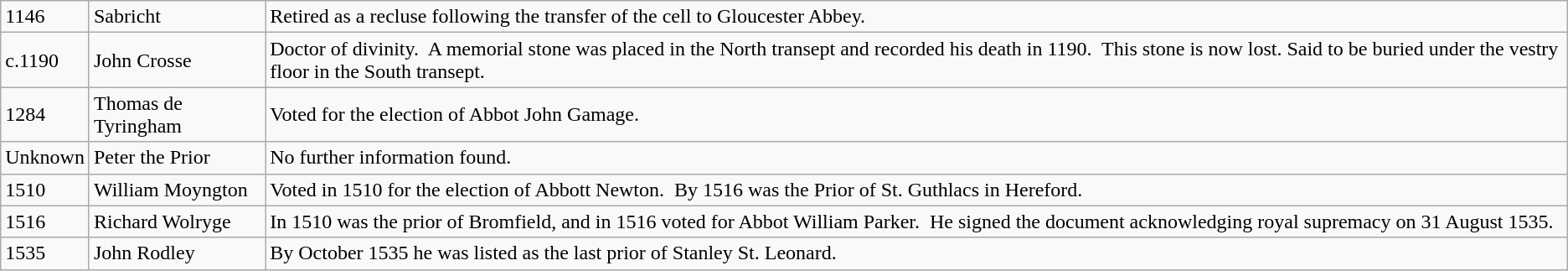<table class="wikitable">
<tr>
<td>1146</td>
<td>Sabricht</td>
<td>Retired as a recluse following the transfer of the cell to Gloucester Abbey.</td>
</tr>
<tr>
<td>c.1190</td>
<td>John Crosse</td>
<td>Doctor of divinity.  A memorial stone was placed in the North transept and recorded his death in 1190.  This stone is now lost. Said to be buried under the vestry floor in the South transept.</td>
</tr>
<tr>
<td>1284</td>
<td>Thomas de Tyringham</td>
<td>Voted for the election of Abbot John Gamage.</td>
</tr>
<tr>
<td>Unknown</td>
<td>Peter the Prior</td>
<td>No further information found.</td>
</tr>
<tr>
<td>1510</td>
<td>William Moyngton</td>
<td>Voted in 1510 for the election of Abbott Newton.  By 1516 was the Prior of St. Guthlacs in Hereford.</td>
</tr>
<tr>
<td>1516</td>
<td>Richard Wolryge</td>
<td>In 1510 was the prior of Bromfield, and in 1516 voted for Abbot William Parker.  He signed the document acknowledging royal supremacy on 31 August 1535.</td>
</tr>
<tr>
<td>1535</td>
<td>John Rodley</td>
<td>By October 1535 he was listed as the last prior of Stanley St. Leonard.</td>
</tr>
</table>
